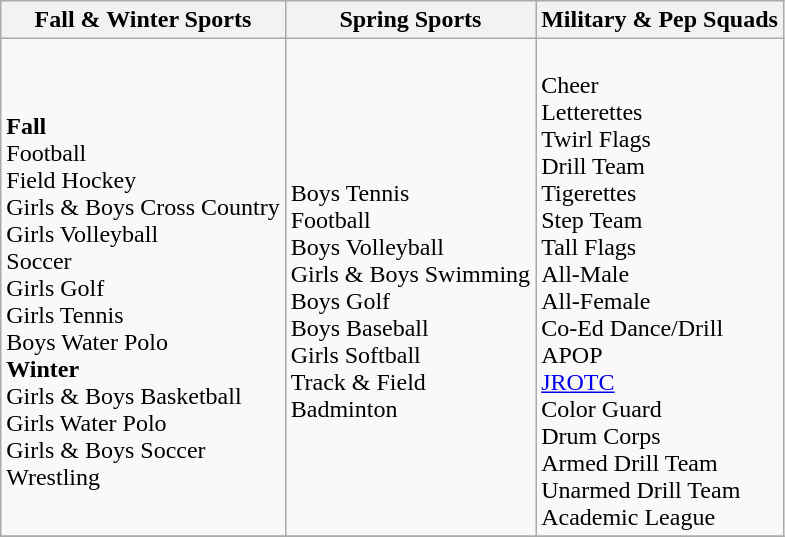<table class="wikitable">
<tr>
<th><strong>Fall & Winter Sports</strong></th>
<th><strong>Spring Sports</strong></th>
<th><strong>Military & Pep Squads</strong></th>
</tr>
<tr>
<td><br><strong>Fall</strong><br>
Football<br>
Field Hockey<br>
Girls & Boys Cross Country <br>
Girls Volleyball<br>
Soccer<br>
Girls Golf <br>
Girls Tennis<br>
Boys Water Polo<br>
<strong>Winter</strong><br>
Girls & Boys Basketball<br>
Girls Water Polo<br>
Girls & Boys Soccer<br>
Wrestling</td>
<td><br>Boys Tennis<br>
Football<br>
Boys Volleyball<br>
Girls & Boys Swimming<br>
Boys Golf<br>
Boys Baseball<br>
Girls Softball<br>
Track & Field<br>
Badminton<br></td>
<td><br>Cheer<br>
Letterettes<br>
Twirl Flags<br>
Drill Team<br>
Tigerettes<br>
Step Team<br>
Tall Flags<br>
All-Male<br>
All-Female<br>
Co-Ed Dance/Drill<br>
APOP<br>
<a href='#'>JROTC</a><br>
Color Guard<br>
Drum Corps<br>
Armed Drill Team<br>
Unarmed Drill Team<br>
Academic League<br></td>
</tr>
<tr>
</tr>
</table>
